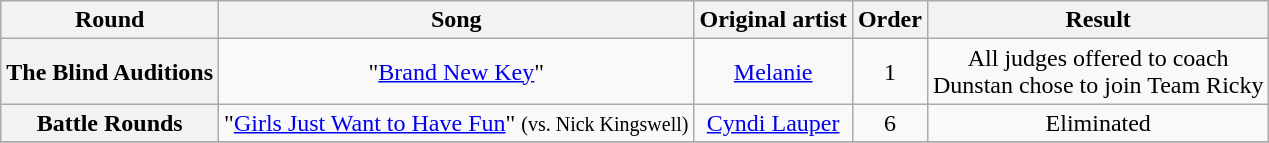<table class="wikitable" style="text-align:center; font-size:100%;">
<tr>
<th scope="col">Round</th>
<th scope="col">Song</th>
<th scope="col">Original artist</th>
<th scope="col">Order</th>
<th scope="col">Result</th>
</tr>
<tr>
<th scope="row">The Blind Auditions</th>
<td>"<a href='#'>Brand New Key</a>"</td>
<td><a href='#'>Melanie</a></td>
<td>1</td>
<td>All judges offered to coach<br>Dunstan chose to join Team Ricky</td>
</tr>
<tr>
<th scope="row">Battle Rounds</th>
<td>"<a href='#'>Girls Just Want to Have Fun</a>" <small>(vs. Nick Kingswell)</small></td>
<td><a href='#'>Cyndi Lauper</a></td>
<td>6</td>
<td>Eliminated</td>
</tr>
<tr>
</tr>
</table>
